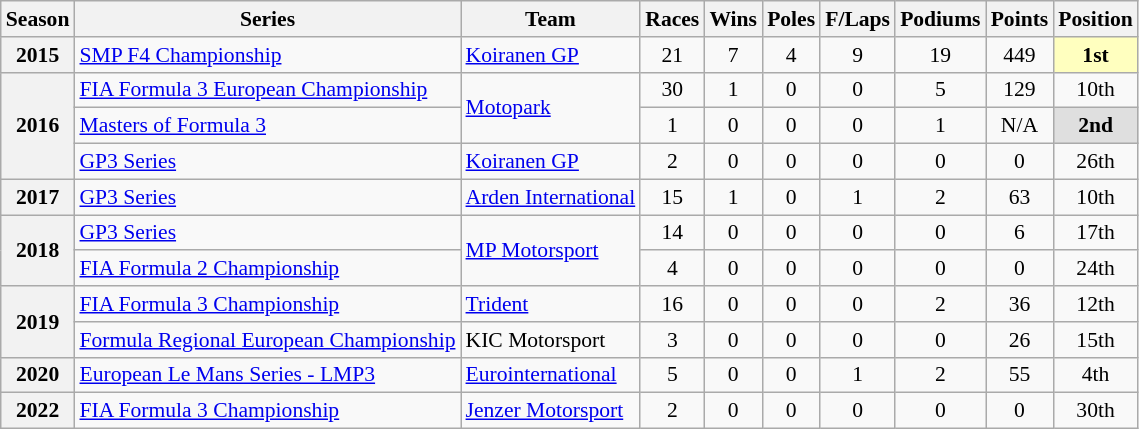<table class="wikitable" style="font-size: 90%; text-align:center">
<tr>
<th>Season</th>
<th>Series</th>
<th>Team</th>
<th>Races</th>
<th>Wins</th>
<th>Poles</th>
<th>F/Laps</th>
<th>Podiums</th>
<th>Points</th>
<th>Position</th>
</tr>
<tr>
<th>2015</th>
<td align=left><a href='#'>SMP F4 Championship</a></td>
<td align=left><a href='#'>Koiranen GP</a></td>
<td>21</td>
<td>7</td>
<td>4</td>
<td>9</td>
<td>19</td>
<td>449</td>
<td style="background:#FFFFBF;"><strong>1st</strong></td>
</tr>
<tr>
<th rowspan=3>2016</th>
<td align=left><a href='#'>FIA Formula 3 European Championship</a></td>
<td align=left rowspan=2><a href='#'>Motopark</a></td>
<td>30</td>
<td>1</td>
<td>0</td>
<td>0</td>
<td>5</td>
<td>129</td>
<td>10th</td>
</tr>
<tr>
<td align=left><a href='#'>Masters of Formula 3</a></td>
<td>1</td>
<td>0</td>
<td>0</td>
<td>0</td>
<td>1</td>
<td>N/A</td>
<td style="background:#DFDFDF;"><strong>2nd</strong></td>
</tr>
<tr>
<td align=left><a href='#'>GP3 Series</a></td>
<td align=left><a href='#'>Koiranen GP</a></td>
<td>2</td>
<td>0</td>
<td>0</td>
<td>0</td>
<td>0</td>
<td>0</td>
<td>26th</td>
</tr>
<tr>
<th>2017</th>
<td align=left><a href='#'>GP3 Series</a></td>
<td align=left><a href='#'>Arden International</a></td>
<td>15</td>
<td>1</td>
<td>0</td>
<td>1</td>
<td>2</td>
<td>63</td>
<td>10th</td>
</tr>
<tr>
<th rowspan=2>2018</th>
<td align=left><a href='#'>GP3 Series</a></td>
<td rowspan=2 align=left><a href='#'>MP Motorsport</a></td>
<td>14</td>
<td>0</td>
<td>0</td>
<td>0</td>
<td>0</td>
<td>6</td>
<td>17th</td>
</tr>
<tr>
<td align=left><a href='#'>FIA Formula 2 Championship</a></td>
<td>4</td>
<td>0</td>
<td>0</td>
<td>0</td>
<td>0</td>
<td>0</td>
<td>24th</td>
</tr>
<tr>
<th rowspan=2>2019</th>
<td align=left><a href='#'>FIA Formula 3 Championship</a></td>
<td align=left><a href='#'>Trident</a></td>
<td>16</td>
<td>0</td>
<td>0</td>
<td>0</td>
<td>2</td>
<td>36</td>
<td>12th</td>
</tr>
<tr>
<td align=left><a href='#'>Formula Regional European Championship</a></td>
<td align=left>KIC Motorsport</td>
<td>3</td>
<td>0</td>
<td>0</td>
<td>0</td>
<td>0</td>
<td>26</td>
<td>15th</td>
</tr>
<tr>
<th>2020</th>
<td align=left><a href='#'>European Le Mans Series - LMP3</a></td>
<td align=left><a href='#'>Eurointernational</a></td>
<td>5</td>
<td>0</td>
<td>0</td>
<td>1</td>
<td>2</td>
<td>55</td>
<td>4th</td>
</tr>
<tr>
<th>2022</th>
<td align=left><a href='#'>FIA Formula 3 Championship</a></td>
<td align=left><a href='#'>Jenzer Motorsport</a></td>
<td>2</td>
<td>0</td>
<td>0</td>
<td>0</td>
<td>0</td>
<td>0</td>
<td>30th</td>
</tr>
</table>
